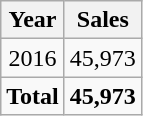<table class="wikitable" style="float:center; clear:center; margin:0em 0em 1em 1em; text-align:center">
<tr>
<th>Year</th>
<th>Sales</th>
</tr>
<tr>
<td>2016</td>
<td>45,973 </td>
</tr>
<tr>
<td><strong>Total</strong></td>
<td><strong>45,973</strong> </td>
</tr>
</table>
